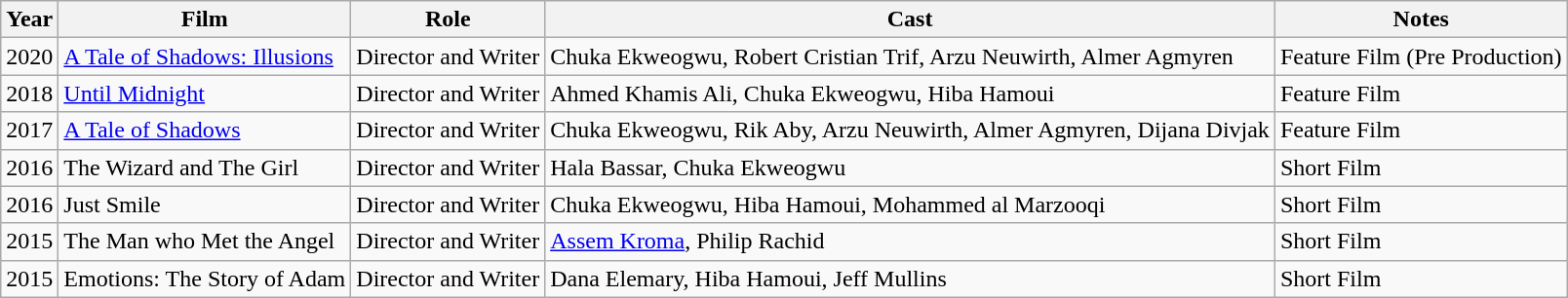<table class="wikitable sortable">
<tr>
<th>Year</th>
<th>Film</th>
<th>Role</th>
<th>Cast</th>
<th>Notes</th>
</tr>
<tr>
<td>2020</td>
<td><a href='#'>A Tale of Shadows: Illusions</a></td>
<td>Director and Writer</td>
<td>Chuka Ekweogwu, Robert Cristian Trif, Arzu Neuwirth, Almer Agmyren</td>
<td>Feature Film (Pre Production)</td>
</tr>
<tr>
<td>2018</td>
<td><a href='#'>Until Midnight</a></td>
<td>Director and Writer</td>
<td>Ahmed Khamis Ali, Chuka Ekweogwu, Hiba Hamoui</td>
<td>Feature Film</td>
</tr>
<tr>
<td>2017</td>
<td><a href='#'>A Tale of Shadows</a></td>
<td>Director and Writer</td>
<td>Chuka Ekweogwu, Rik Aby, Arzu Neuwirth, Almer Agmyren, Dijana Divjak</td>
<td>Feature Film</td>
</tr>
<tr>
<td>2016</td>
<td>The Wizard and The Girl</td>
<td>Director and Writer</td>
<td>Hala Bassar, Chuka Ekweogwu</td>
<td>Short Film</td>
</tr>
<tr>
<td>2016</td>
<td>Just Smile</td>
<td>Director and Writer</td>
<td>Chuka Ekweogwu, Hiba Hamoui, Mohammed al Marzooqi</td>
<td>Short Film</td>
</tr>
<tr>
<td>2015</td>
<td>The Man who Met the Angel</td>
<td>Director and Writer</td>
<td><a href='#'>Assem Kroma</a>, Philip Rachid</td>
<td>Short Film</td>
</tr>
<tr>
<td>2015</td>
<td>Emotions: The Story of Adam</td>
<td>Director and Writer</td>
<td>Dana Elemary, Hiba Hamoui, Jeff Mullins</td>
<td>Short Film</td>
</tr>
</table>
